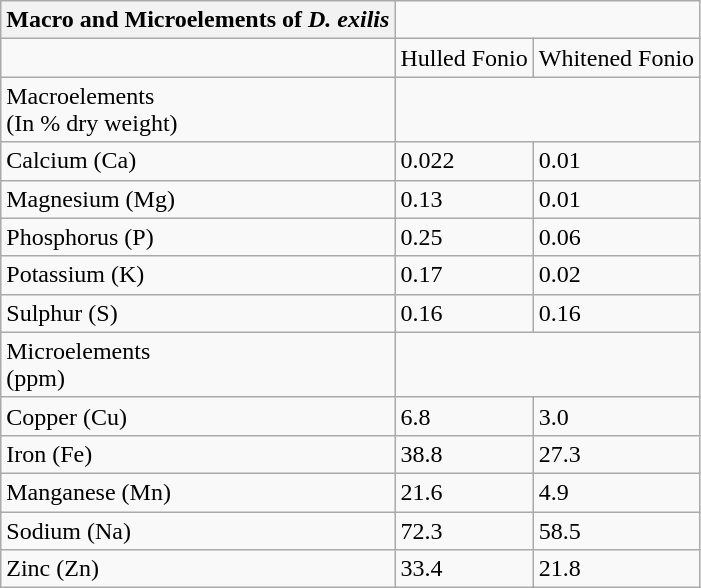<table class="wikitable">
<tr>
<th>Macro and Microelements of <em>D. exilis</em></th>
</tr>
<tr>
<td></td>
<td>Hulled Fonio</td>
<td>Whitened Fonio</td>
</tr>
<tr>
<td>Macroelements<br>(In % dry weight)</td>
</tr>
<tr>
<td>Calcium (Ca)</td>
<td>0.022</td>
<td>0.01</td>
</tr>
<tr>
<td>Magnesium (Mg)</td>
<td>0.13</td>
<td>0.01</td>
</tr>
<tr>
<td>Phosphorus (P)</td>
<td>0.25</td>
<td>0.06</td>
</tr>
<tr>
<td>Potassium (K)</td>
<td>0.17</td>
<td>0.02</td>
</tr>
<tr>
<td>Sulphur (S)</td>
<td>0.16</td>
<td>0.16</td>
</tr>
<tr>
<td>Microelements<br>(ppm)</td>
</tr>
<tr>
<td>Copper (Cu)</td>
<td>6.8</td>
<td>3.0</td>
</tr>
<tr>
<td>Iron (Fe)</td>
<td>38.8</td>
<td>27.3</td>
</tr>
<tr>
<td>Manganese (Mn)</td>
<td>21.6</td>
<td>4.9</td>
</tr>
<tr>
<td>Sodium (Na)</td>
<td>72.3</td>
<td>58.5</td>
</tr>
<tr>
<td>Zinc (Zn)</td>
<td>33.4</td>
<td>21.8</td>
</tr>
</table>
